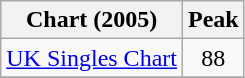<table class="wikitable">
<tr>
<th align="left">Chart (2005)</th>
<th align="left">Peak</th>
</tr>
<tr>
<td align="left"><a href='#'>UK Singles Chart</a></td>
<td align="center">88</td>
</tr>
<tr>
</tr>
</table>
